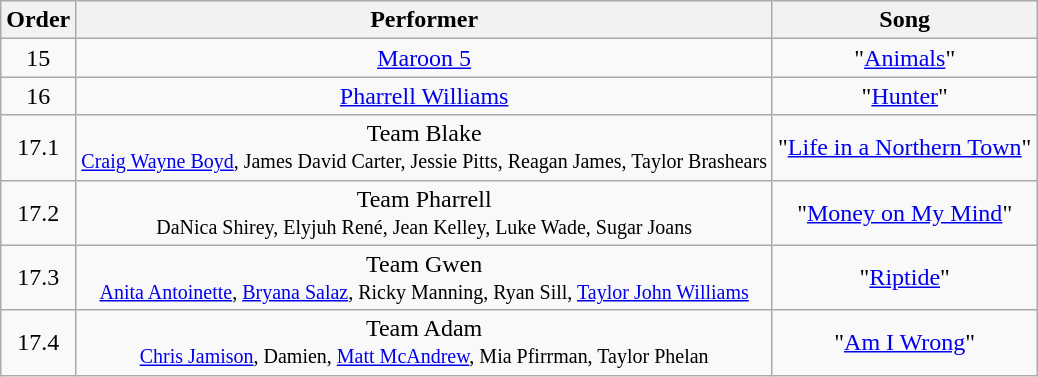<table class="wikitable" style="text-align:center;">
<tr>
<th>Order</th>
<th>Performer</th>
<th>Song</th>
</tr>
<tr>
<td>15</td>
<td><a href='#'>Maroon 5</a></td>
<td>"<a href='#'>Animals</a>"</td>
</tr>
<tr>
<td>16</td>
<td><a href='#'>Pharrell Williams</a></td>
<td>"<a href='#'>Hunter</a>"</td>
</tr>
<tr>
<td>17.1</td>
<td>Team Blake <br><small><a href='#'>Craig Wayne Boyd</a>, James David Carter, Jessie Pitts, Reagan James, Taylor Brashears</small></td>
<td>"<a href='#'>Life in a Northern Town</a>"</td>
</tr>
<tr>
<td>17.2</td>
<td>Team Pharrell <br><small>DaNica Shirey, Elyjuh René, Jean Kelley, Luke Wade, Sugar Joans</small></td>
<td>"<a href='#'>Money on My Mind</a>"</td>
</tr>
<tr>
<td>17.3</td>
<td>Team Gwen <br><small><a href='#'>Anita Antoinette</a>, <a href='#'>Bryana Salaz</a>, Ricky Manning, Ryan Sill, <a href='#'>Taylor John Williams</a></small></td>
<td>"<a href='#'>Riptide</a>"</td>
</tr>
<tr>
<td>17.4</td>
<td>Team Adam <br><small><a href='#'>Chris Jamison</a>, Damien, <a href='#'>Matt McAndrew</a>, Mia Pfirrman, Taylor Phelan</small></td>
<td>"<a href='#'>Am I Wrong</a>"</td>
</tr>
</table>
